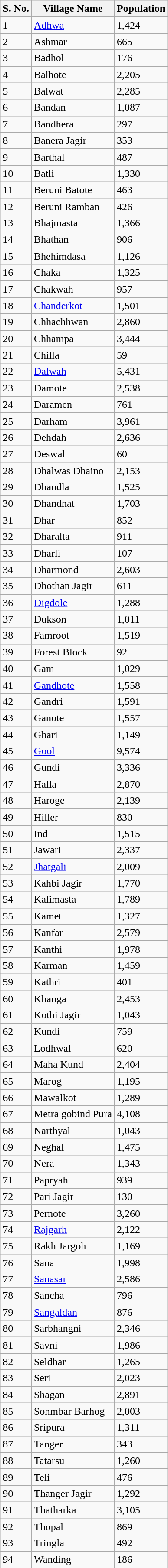<table class="wikitable">
<tr>
<th>S. No.</th>
<th>Village Name</th>
<th>Population</th>
</tr>
<tr>
<td>1</td>
<td><a href='#'>Adhwa</a></td>
<td>1,424</td>
</tr>
<tr>
<td>2</td>
<td>Ashmar</td>
<td>665</td>
</tr>
<tr>
<td>3</td>
<td>Badhol</td>
<td>176</td>
</tr>
<tr>
<td>4</td>
<td>Balhote</td>
<td>2,205</td>
</tr>
<tr>
<td>5</td>
<td>Balwat</td>
<td>2,285</td>
</tr>
<tr>
<td>6</td>
<td>Bandan</td>
<td>1,087</td>
</tr>
<tr>
<td>7</td>
<td>Bandhera</td>
<td>297</td>
</tr>
<tr>
<td>8</td>
<td>Banera Jagir</td>
<td>353</td>
</tr>
<tr>
<td>9</td>
<td>Barthal</td>
<td>487</td>
</tr>
<tr>
<td>10</td>
<td>Batli</td>
<td>1,330</td>
</tr>
<tr>
<td>11</td>
<td>Beruni Batote</td>
<td>463</td>
</tr>
<tr>
<td>12</td>
<td>Beruni Ramban</td>
<td>426</td>
</tr>
<tr>
<td>13</td>
<td>Bhajmasta</td>
<td>1,366</td>
</tr>
<tr>
<td>14</td>
<td>Bhathan</td>
<td>906</td>
</tr>
<tr>
<td>15</td>
<td>Bhehimdasa</td>
<td>1,126</td>
</tr>
<tr>
<td>16</td>
<td>Chaka</td>
<td>1,325</td>
</tr>
<tr>
<td>17</td>
<td>Chakwah</td>
<td>957</td>
</tr>
<tr>
<td>18</td>
<td><a href='#'>Chanderkot</a></td>
<td>1,501</td>
</tr>
<tr>
<td>19</td>
<td>Chhachhwan</td>
<td>2,860</td>
</tr>
<tr>
<td>20</td>
<td>Chhampa</td>
<td>3,444</td>
</tr>
<tr>
<td>21</td>
<td>Chilla</td>
<td>59</td>
</tr>
<tr>
<td>22</td>
<td><a href='#'>Dalwah</a></td>
<td>5,431</td>
</tr>
<tr>
<td>23</td>
<td>Damote</td>
<td>2,538</td>
</tr>
<tr>
<td>24</td>
<td>Daramen</td>
<td>761</td>
</tr>
<tr>
<td>25</td>
<td>Darham</td>
<td>3,961</td>
</tr>
<tr>
<td>26</td>
<td>Dehdah</td>
<td>2,636</td>
</tr>
<tr>
<td>27</td>
<td>Deswal</td>
<td>60</td>
</tr>
<tr>
<td>28</td>
<td>Dhalwas Dhaino</td>
<td>2,153</td>
</tr>
<tr>
<td>29</td>
<td>Dhandla</td>
<td>1,525</td>
</tr>
<tr>
<td>30</td>
<td>Dhandnat</td>
<td>1,703</td>
</tr>
<tr>
<td>31</td>
<td>Dhar</td>
<td>852</td>
</tr>
<tr>
<td>32</td>
<td>Dharalta</td>
<td>911</td>
</tr>
<tr>
<td>33</td>
<td>Dharli</td>
<td>107</td>
</tr>
<tr>
<td>34</td>
<td>Dharmond</td>
<td>2,603</td>
</tr>
<tr>
<td>35</td>
<td>Dhothan Jagir</td>
<td>611</td>
</tr>
<tr>
<td>36</td>
<td><a href='#'>Digdole</a></td>
<td>1,288</td>
</tr>
<tr>
<td>37</td>
<td>Dukson</td>
<td>1,011</td>
</tr>
<tr>
<td>38</td>
<td>Famroot</td>
<td>1,519</td>
</tr>
<tr>
<td>39</td>
<td>Forest Block</td>
<td>92</td>
</tr>
<tr>
<td>40</td>
<td>Gam</td>
<td>1,029</td>
</tr>
<tr>
<td>41</td>
<td><a href='#'>Gandhote</a></td>
<td>1,558</td>
</tr>
<tr>
<td>42</td>
<td>Gandri</td>
<td>1,591</td>
</tr>
<tr>
<td>43</td>
<td>Ganote</td>
<td>1,557</td>
</tr>
<tr>
<td>44</td>
<td>Ghari</td>
<td>1,149</td>
</tr>
<tr>
<td>45</td>
<td><a href='#'>Gool</a></td>
<td>9,574</td>
</tr>
<tr>
<td>46</td>
<td>Gundi</td>
<td>3,336</td>
</tr>
<tr>
<td>47</td>
<td>Halla</td>
<td>2,870</td>
</tr>
<tr>
<td>48</td>
<td>Haroge</td>
<td>2,139</td>
</tr>
<tr>
<td>49</td>
<td>Hiller</td>
<td>830</td>
</tr>
<tr>
<td>50</td>
<td>Ind</td>
<td>1,515</td>
</tr>
<tr>
<td>51</td>
<td>Jawari</td>
<td>2,337</td>
</tr>
<tr>
<td>52</td>
<td><a href='#'>Jhatgali</a></td>
<td>2,009</td>
</tr>
<tr>
<td>53</td>
<td>Kahbi Jagir</td>
<td>1,770</td>
</tr>
<tr>
<td>54</td>
<td>Kalimasta</td>
<td>1,789</td>
</tr>
<tr>
<td>55</td>
<td>Kamet</td>
<td>1,327</td>
</tr>
<tr>
<td>56</td>
<td>Kanfar</td>
<td>2,579</td>
</tr>
<tr>
<td>57</td>
<td>Kanthi</td>
<td>1,978</td>
</tr>
<tr>
<td>58</td>
<td>Karman</td>
<td>1,459</td>
</tr>
<tr>
<td>59</td>
<td>Kathri</td>
<td>401</td>
</tr>
<tr>
<td>60</td>
<td>Khanga</td>
<td>2,453</td>
</tr>
<tr>
<td>61</td>
<td>Kothi Jagir</td>
<td>1,043</td>
</tr>
<tr>
<td>62</td>
<td>Kundi</td>
<td>759</td>
</tr>
<tr>
<td>63</td>
<td>Lodhwal</td>
<td>620</td>
</tr>
<tr>
<td>64</td>
<td>Maha Kund</td>
<td>2,404</td>
</tr>
<tr>
<td>65</td>
<td>Marog</td>
<td>1,195</td>
</tr>
<tr>
<td>66</td>
<td>Mawalkot</td>
<td>1,289</td>
</tr>
<tr>
<td>67</td>
<td>Metra gobind Pura</td>
<td>4,108</td>
</tr>
<tr>
<td>68</td>
<td>Narthyal</td>
<td>1,043</td>
</tr>
<tr>
<td>69</td>
<td>Neghal</td>
<td>1,475</td>
</tr>
<tr>
<td>70</td>
<td>Nera</td>
<td>1,343</td>
</tr>
<tr>
<td>71</td>
<td>Papryah</td>
<td>939</td>
</tr>
<tr>
<td>72</td>
<td>Pari Jagir</td>
<td>130</td>
</tr>
<tr>
<td>73</td>
<td>Pernote</td>
<td>3,260</td>
</tr>
<tr>
<td>74</td>
<td><a href='#'>Rajgarh</a></td>
<td>2,122</td>
</tr>
<tr>
<td>75</td>
<td>Rakh Jargoh</td>
<td>1,169</td>
</tr>
<tr>
<td>76</td>
<td>Sana</td>
<td>1,998</td>
</tr>
<tr>
<td>77</td>
<td><a href='#'>Sanasar</a></td>
<td>2,586</td>
</tr>
<tr>
<td>78</td>
<td>Sancha</td>
<td>796</td>
</tr>
<tr>
<td>79</td>
<td><a href='#'>Sangaldan</a></td>
<td>876</td>
</tr>
<tr>
<td>80</td>
<td>Sarbhangni</td>
<td>2,346</td>
</tr>
<tr>
<td>81</td>
<td>Savni</td>
<td>1,986</td>
</tr>
<tr>
<td>82</td>
<td>Seldhar</td>
<td>1,265</td>
</tr>
<tr>
<td>83</td>
<td>Seri</td>
<td>2,023</td>
</tr>
<tr>
<td>84</td>
<td>Shagan</td>
<td>2,891</td>
</tr>
<tr>
<td>85</td>
<td>Sonmbar Barhog</td>
<td>2,003</td>
</tr>
<tr>
<td>86</td>
<td>Sripura</td>
<td>1,311</td>
</tr>
<tr>
<td>87</td>
<td>Tanger</td>
<td>343</td>
</tr>
<tr>
<td>88</td>
<td>Tatarsu</td>
<td>1,260</td>
</tr>
<tr>
<td>89</td>
<td>Teli</td>
<td>476</td>
</tr>
<tr>
<td>90</td>
<td>Thanger Jagir</td>
<td>1,292</td>
</tr>
<tr>
<td>91</td>
<td>Thatharka</td>
<td>3,105</td>
</tr>
<tr>
<td>92</td>
<td>Thopal</td>
<td>869</td>
</tr>
<tr>
<td>93</td>
<td>Tringla</td>
<td>492</td>
</tr>
<tr>
<td>94</td>
<td>Wanding</td>
<td>186</td>
</tr>
</table>
